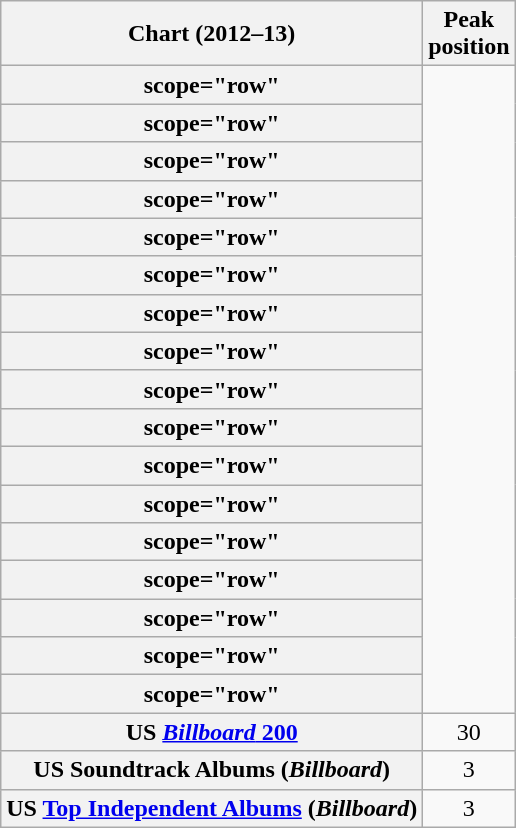<table class="wikitable plainrowheaders sortable" style="text-align:center;">
<tr>
<th scope="col">Chart (2012–13)</th>
<th scope="col">Peak<br>position</th>
</tr>
<tr>
<th>scope="row" </th>
</tr>
<tr>
<th>scope="row" </th>
</tr>
<tr>
<th>scope="row" </th>
</tr>
<tr>
<th>scope="row" </th>
</tr>
<tr>
<th>scope="row" </th>
</tr>
<tr>
<th>scope="row" </th>
</tr>
<tr>
<th>scope="row" </th>
</tr>
<tr>
<th>scope="row" </th>
</tr>
<tr>
<th>scope="row" </th>
</tr>
<tr>
<th>scope="row" </th>
</tr>
<tr>
<th>scope="row" </th>
</tr>
<tr>
<th>scope="row" </th>
</tr>
<tr>
<th>scope="row" </th>
</tr>
<tr>
<th>scope="row" </th>
</tr>
<tr>
<th>scope="row" </th>
</tr>
<tr>
<th>scope="row" </th>
</tr>
<tr>
<th>scope="row" </th>
</tr>
<tr>
<th scope="row">US <a href='#'><em>Billboard</em> 200</a></th>
<td style="text-align:center;">30</td>
</tr>
<tr>
<th scope="row">US Soundtrack Albums (<em>Billboard</em>)</th>
<td style="text-align:center;">3</td>
</tr>
<tr>
<th scope="row">US <a href='#'>Top Independent Albums</a> (<em>Billboard</em>)</th>
<td style="text-align:center;">3</td>
</tr>
</table>
